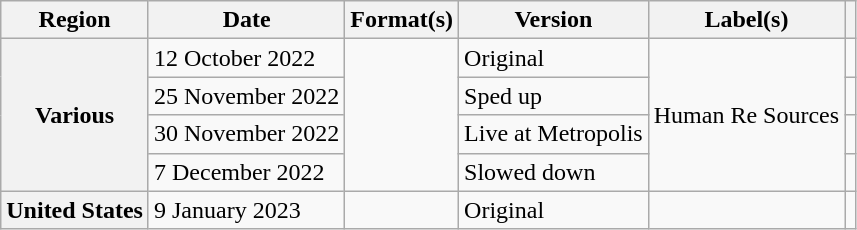<table class="wikitable plainrowheaders">
<tr>
<th scope="col">Region</th>
<th scope="col">Date</th>
<th scope="col">Format(s)</th>
<th scope="col">Version</th>
<th scope="col">Label(s)</th>
<th scope="col"></th>
</tr>
<tr>
<th scope="row" rowspan="4">Various</th>
<td>12 October 2022</td>
<td rowspan="4"></td>
<td>Original</td>
<td rowspan="4">Human Re Sources</td>
<td style="text-align:center;"></td>
</tr>
<tr>
<td>25 November 2022</td>
<td>Sped up</td>
<td style="text-align:center;"></td>
</tr>
<tr>
<td>30 November 2022</td>
<td>Live at Metropolis</td>
<td style="text-align:center;"></td>
</tr>
<tr>
<td>7 December 2022</td>
<td>Slowed down</td>
<td style="text-align:center;"></td>
</tr>
<tr>
<th scope="row">United States</th>
<td>9 January 2023</td>
<td></td>
<td>Original</td>
<td></td>
<td style="text-align:center;"></td>
</tr>
</table>
